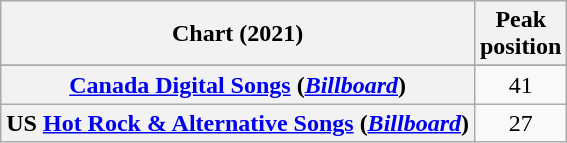<table class="wikitable sortable plainrowheaders" style="text-align:center">
<tr>
<th scope="col">Chart (2021)</th>
<th scope="col">Peak<br>position</th>
</tr>
<tr>
</tr>
<tr>
<th scope="row"><a href='#'>Canada Digital Songs</a> (<em><a href='#'>Billboard</a></em>)</th>
<td>41</td>
</tr>
<tr>
<th scope="row">US <a href='#'>Hot Rock & Alternative Songs</a> (<em><a href='#'>Billboard</a></em>)</th>
<td>27</td>
</tr>
</table>
